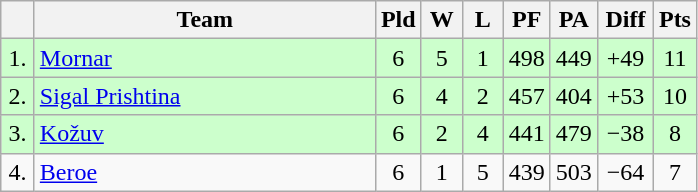<table class="wikitable" style="text-align:center">
<tr>
<th width=15></th>
<th width=220>Team</th>
<th width=20>Pld</th>
<th width=20>W</th>
<th width=20>L</th>
<th width=20>PF</th>
<th width=20>PA</th>
<th width=30>Diff</th>
<th width=20>Pts</th>
</tr>
<tr bgcolor=#ccffcc>
<td>1.</td>
<td align=left> <a href='#'>Mornar</a></td>
<td>6</td>
<td>5</td>
<td>1</td>
<td>498</td>
<td>449</td>
<td>+49</td>
<td>11</td>
</tr>
<tr bgcolor=#ccffcc>
<td>2.</td>
<td align=left> <a href='#'>Sigal Prishtina</a></td>
<td>6</td>
<td>4</td>
<td>2</td>
<td>457</td>
<td>404</td>
<td>+53</td>
<td>10</td>
</tr>
<tr bgcolor=#ccffcc>
<td>3.</td>
<td align=left> <a href='#'>Kožuv</a></td>
<td>6</td>
<td>2</td>
<td>4</td>
<td>441</td>
<td>479</td>
<td>−38</td>
<td>8</td>
</tr>
<tr>
<td>4.</td>
<td align=left> <a href='#'>Beroe</a></td>
<td>6</td>
<td>1</td>
<td>5</td>
<td>439</td>
<td>503</td>
<td>−64</td>
<td>7</td>
</tr>
</table>
